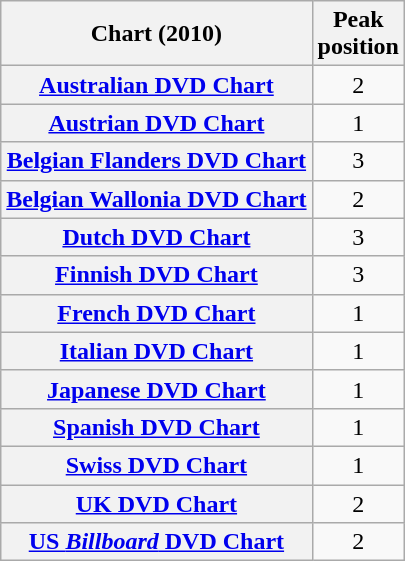<table class="wikitable sortable plainrowheaders" style="text-align:center">
<tr>
<th>Chart (2010)</th>
<th>Peak<br>position</th>
</tr>
<tr>
<th scope="row"><a href='#'>Australian DVD Chart</a></th>
<td>2</td>
</tr>
<tr>
<th scope="row"><a href='#'>Austrian DVD Chart</a></th>
<td>1</td>
</tr>
<tr>
<th scope="row"><a href='#'>Belgian Flanders DVD Chart</a></th>
<td>3</td>
</tr>
<tr>
<th scope="row"><a href='#'>Belgian Wallonia DVD Chart</a></th>
<td>2</td>
</tr>
<tr>
<th scope="row"><a href='#'>Dutch DVD Chart</a></th>
<td>3</td>
</tr>
<tr>
<th scope="row"><a href='#'>Finnish DVD Chart</a></th>
<td>3</td>
</tr>
<tr>
<th scope="row"><a href='#'>French DVD Chart</a></th>
<td>1</td>
</tr>
<tr>
<th scope="row"><a href='#'>Italian DVD Chart</a></th>
<td>1</td>
</tr>
<tr>
<th scope="row"><a href='#'>Japanese DVD Chart</a></th>
<td>1</td>
</tr>
<tr>
<th scope="row"><a href='#'>Spanish DVD Chart</a></th>
<td>1</td>
</tr>
<tr>
<th scope="row"><a href='#'>Swiss DVD Chart</a></th>
<td>1</td>
</tr>
<tr>
<th scope="row"><a href='#'>UK DVD Chart</a></th>
<td>2</td>
</tr>
<tr>
<th scope="row"><a href='#'>US <em>Billboard</em> DVD Chart</a></th>
<td>2</td>
</tr>
</table>
